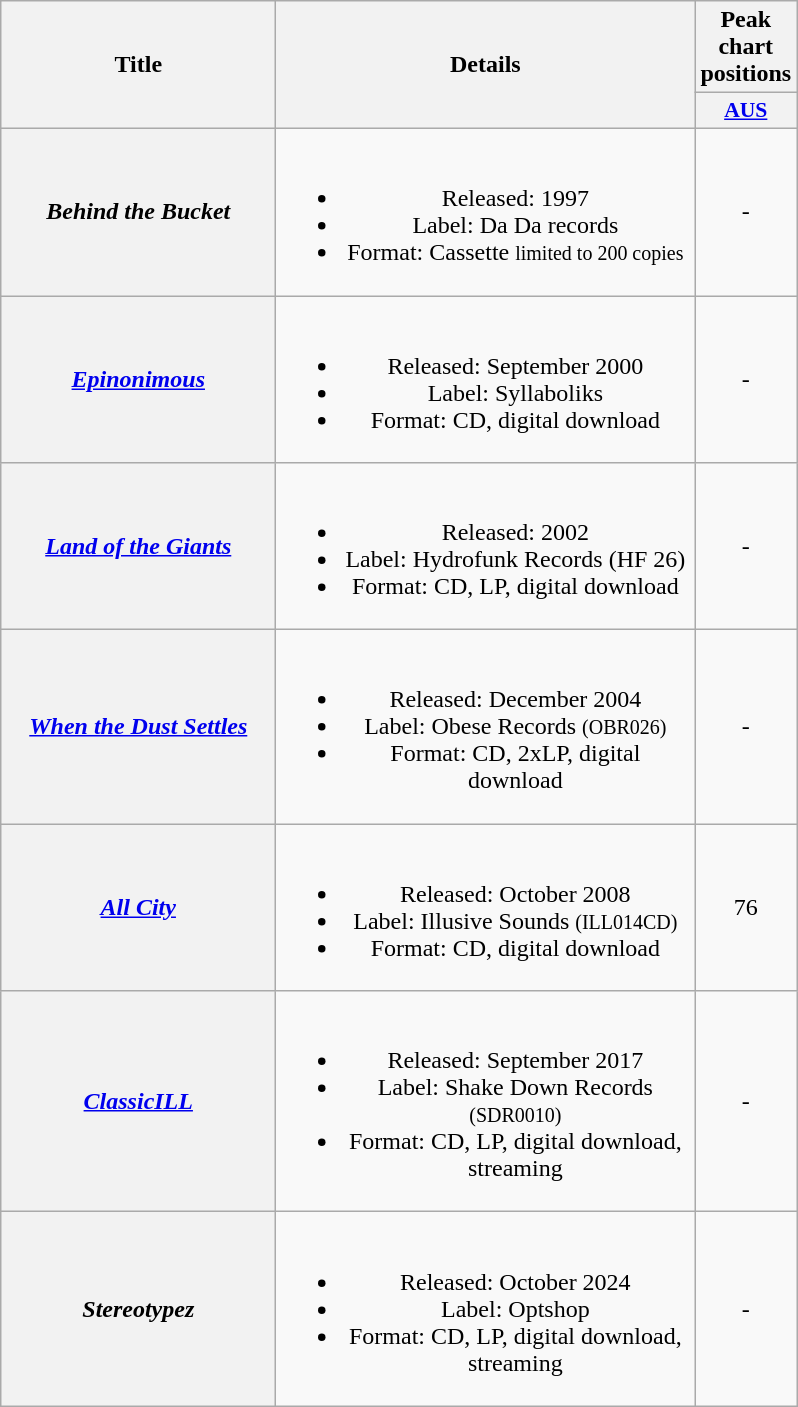<table class="wikitable plainrowheaders" style="text-align:center;" border="1">
<tr>
<th scope="col" rowspan="2" style="width:11em;">Title</th>
<th scope="col" rowspan="2" style="width:17em;">Details</th>
<th scope="col" colspan="1">Peak chart positions</th>
</tr>
<tr>
<th scope="col" style="width:3em;font-size:90%;"><a href='#'>AUS</a><br></th>
</tr>
<tr>
<th scope="row"><em>Behind the Bucket</em></th>
<td><br><ul><li>Released: 1997</li><li>Label: Da Da records</li><li>Format: Cassette  <small>limited to 200 copies</small></li></ul></td>
<td>-</td>
</tr>
<tr>
<th scope="row"><em><a href='#'>Epinonimous</a></em></th>
<td><br><ul><li>Released: September 2000</li><li>Label: Syllaboliks</li><li>Format: CD, digital download</li></ul></td>
<td>-</td>
</tr>
<tr>
<th scope="row"><em><a href='#'>Land of the Giants</a></em></th>
<td><br><ul><li>Released: 2002</li><li>Label: Hydrofunk Records (HF 26)</li><li>Format: CD, LP, digital download</li></ul></td>
<td>-</td>
</tr>
<tr>
<th scope="row"><em><a href='#'>When the Dust Settles</a></em></th>
<td><br><ul><li>Released: December 2004</li><li>Label: Obese Records <small>(OBR026)</small></li><li>Format: CD, 2xLP, digital download</li></ul></td>
<td>-</td>
</tr>
<tr>
<th scope="row"><em><a href='#'>All City</a></em></th>
<td><br><ul><li>Released: October 2008</li><li>Label: Illusive Sounds <small>(ILL014CD)</small></li><li>Format: CD, digital download</li></ul></td>
<td>76</td>
</tr>
<tr>
<th scope="row"><em><a href='#'>ClassicILL</a></em></th>
<td><br><ul><li>Released: September 2017</li><li>Label: Shake Down Records  <small>(SDR0010)</small></li><li>Format: CD, LP, digital download, streaming</li></ul></td>
<td>-</td>
</tr>
<tr>
<th scope="row"><em>Stereotypez</em></th>
<td><br><ul><li>Released: October 2024</li><li>Label: Optshop</li><li>Format: CD, LP, digital download, streaming</li></ul></td>
<td>-</td>
</tr>
</table>
